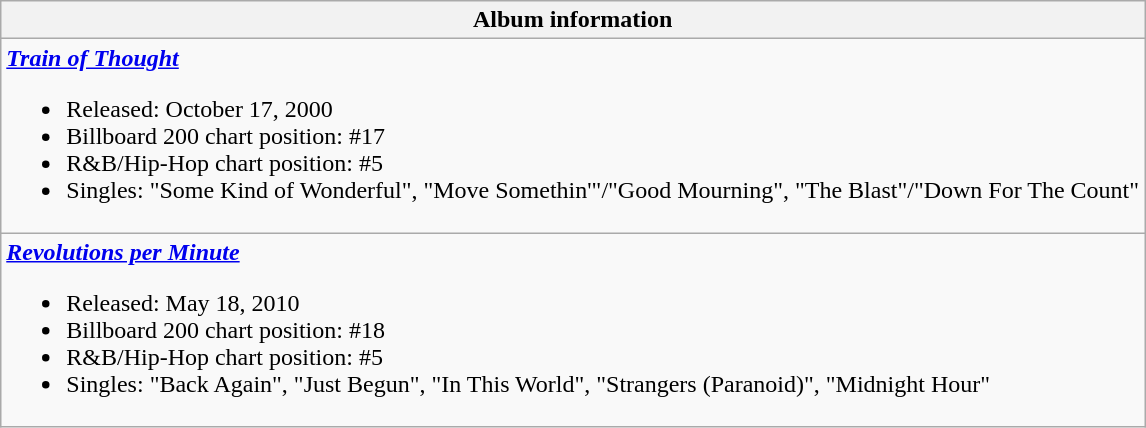<table class="wikitable">
<tr>
<th>Album information</th>
</tr>
<tr>
<td><strong><em><a href='#'>Train of Thought</a></em></strong><br><ul><li>Released: October 17, 2000</li><li>Billboard 200 chart position: #17</li><li>R&B/Hip-Hop chart position: #5</li><li>Singles: "Some Kind of Wonderful", "Move Somethin'"/"Good Mourning", "The Blast"/"Down For The Count"</li></ul></td>
</tr>
<tr>
<td><strong><em><a href='#'>Revolutions per Minute</a></em></strong><br><ul><li>Released: May 18, 2010</li><li>Billboard 200 chart position: #18</li><li>R&B/Hip-Hop chart position: #5</li><li>Singles: "Back Again", "Just Begun", "In This World", "Strangers (Paranoid)", "Midnight Hour"</li></ul></td>
</tr>
</table>
